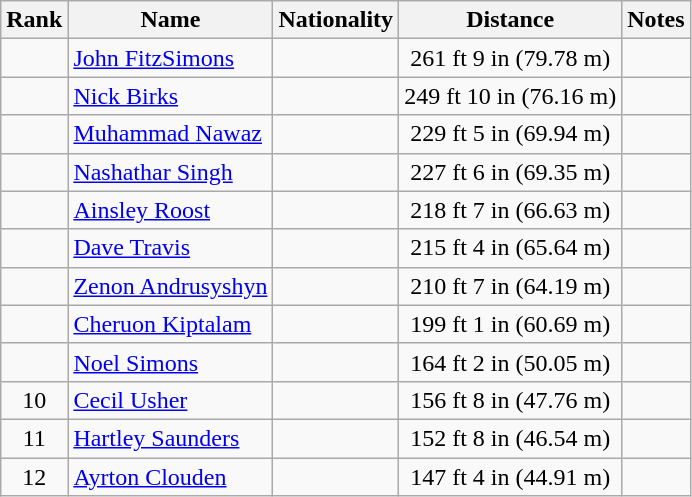<table class="wikitable sortable" style=" text-align:center">
<tr>
<th scope="col">Rank</th>
<th scope="col">Name</th>
<th scope="col">Nationality</th>
<th scope="col">Distance</th>
<th scope="col">Notes</th>
</tr>
<tr>
<td></td>
<td align=left><a href='#'>John FitzSimons</a></td>
<td align=left></td>
<td>261 ft 9 in (79.78 m)</td>
<td></td>
</tr>
<tr>
<td></td>
<td align=left><a href='#'>Nick Birks</a></td>
<td align=left></td>
<td>249 ft 10 in (76.16 m)</td>
<td></td>
</tr>
<tr>
<td></td>
<td align=left><a href='#'>Muhammad Nawaz</a></td>
<td align=left></td>
<td>229 ft 5 in (69.94 m)</td>
<td></td>
</tr>
<tr>
<td></td>
<td align=left><a href='#'>Nashathar Singh</a></td>
<td align=left></td>
<td>227 ft 6 in (69.35 m)</td>
<td></td>
</tr>
<tr>
<td></td>
<td align=left><a href='#'>Ainsley Roost</a></td>
<td align=left></td>
<td>218 ft 7 in (66.63 m)</td>
<td></td>
</tr>
<tr>
<td></td>
<td align=left><a href='#'>Dave Travis</a></td>
<td align=left></td>
<td>215 ft 4 in (65.64 m)</td>
<td></td>
</tr>
<tr>
<td></td>
<td align=left><a href='#'>Zenon Andrusyshyn</a></td>
<td align="left"></td>
<td>210 ft 7 in (64.19 m)</td>
<td></td>
</tr>
<tr>
<td></td>
<td align=left><a href='#'>Cheruon Kiptalam</a></td>
<td align=left></td>
<td>199 ft 1 in (60.69 m)</td>
<td></td>
</tr>
<tr>
<td></td>
<td align=left><a href='#'>Noel Simons</a></td>
<td align=left></td>
<td>164 ft 2 in (50.05 m)</td>
<td></td>
</tr>
<tr>
<td>10</td>
<td align=left><a href='#'>Cecil Usher</a></td>
<td align=left></td>
<td>156 ft 8 in (47.76 m)</td>
<td></td>
</tr>
<tr>
<td>11</td>
<td align=left><a href='#'>Hartley Saunders</a></td>
<td align=left></td>
<td>152 ft 8 in (46.54 m)</td>
<td></td>
</tr>
<tr>
<td>12</td>
<td align=left><a href='#'>Ayrton Clouden</a></td>
<td align=left></td>
<td>147 ft 4 in (44.91 m)</td>
<td></td>
</tr>
</table>
